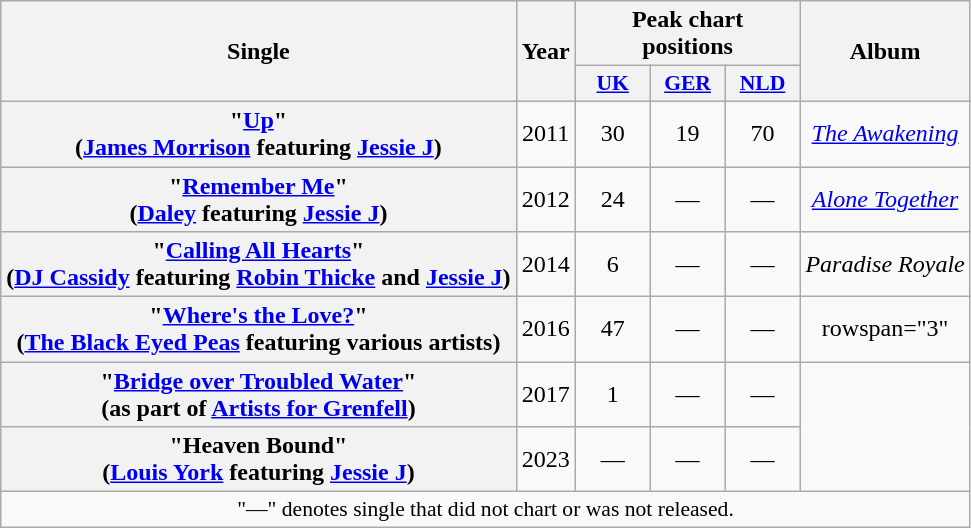<table class="wikitable plainrowheaders" style="text-align:center">
<tr>
<th scope="col" rowspan="2">Single</th>
<th scope="col" rowspan="2">Year</th>
<th scope="col" colspan="3">Peak chart<br>positions</th>
<th scope="col" rowspan="2">Album</th>
</tr>
<tr>
<th scope="col" style="width:3em;font-size:90%;"><a href='#'>UK</a><br></th>
<th scope="col" style="width:3em;font-size:90%;"><a href='#'>GER</a><br></th>
<th scope="col" style="width:3em;font-size:90%;"><a href='#'>NLD</a><br></th>
</tr>
<tr>
<th scope="row">"<a href='#'>Up</a>"<br><span>(<a href='#'>James Morrison</a> featuring <a href='#'>Jessie J</a>)</span></th>
<td>2011</td>
<td>30</td>
<td>19</td>
<td>70</td>
<td><em><a href='#'>The Awakening</a></em></td>
</tr>
<tr>
<th scope="row">"<a href='#'>Remember Me</a>"<br><span>(<a href='#'>Daley</a> featuring <a href='#'>Jessie J</a>)</span></th>
<td>2012</td>
<td>24</td>
<td>—</td>
<td>—</td>
<td><em><a href='#'>Alone Together</a></em></td>
</tr>
<tr>
<th scope="row">"<a href='#'>Calling All Hearts</a>"<br><span>(<a href='#'>DJ Cassidy</a> featuring <a href='#'>Robin Thicke</a> and <a href='#'>Jessie J</a>)</span></th>
<td>2014</td>
<td>6</td>
<td>—</td>
<td>—</td>
<td><em>Paradise Royale</em></td>
</tr>
<tr>
<th scope="row">"<a href='#'>Where's the Love?</a>"<br><span>(<a href='#'>The Black Eyed Peas</a> featuring various artists)</span></th>
<td>2016</td>
<td>47</td>
<td>—</td>
<td>—</td>
<td>rowspan="3" </td>
</tr>
<tr>
<th scope="row">"<a href='#'>Bridge over Troubled Water</a>"<br><span>(as part of <a href='#'>Artists for Grenfell</a>)</span></th>
<td>2017</td>
<td>1</td>
<td>—</td>
<td>—</td>
</tr>
<tr>
<th scope="row">"Heaven Bound"<br><span>(<a href='#'>Louis York</a> featuring <a href='#'>Jessie J</a>)</span></th>
<td>2023</td>
<td>—</td>
<td>—</td>
<td>—</td>
</tr>
<tr>
<td colspan="7" style="font-size:90%">"—" denotes single that did not chart or was not released.</td>
</tr>
</table>
